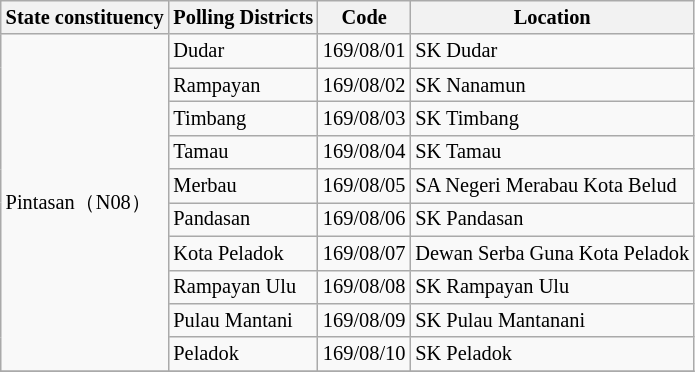<table class="wikitable sortable mw-collapsible" style="white-space:nowrap;font-size:85%">
<tr>
<th>State constituency</th>
<th>Polling Districts</th>
<th>Code</th>
<th>Location</th>
</tr>
<tr>
<td rowspan="10">Pintasan（N08）</td>
<td>Dudar</td>
<td>169/08/01</td>
<td>SK Dudar</td>
</tr>
<tr>
<td>Rampayan</td>
<td>169/08/02</td>
<td>SK Nanamun</td>
</tr>
<tr>
<td>Timbang</td>
<td>169/08/03</td>
<td>SK Timbang</td>
</tr>
<tr>
<td>Tamau</td>
<td>169/08/04</td>
<td>SK Tamau</td>
</tr>
<tr>
<td>Merbau</td>
<td>169/08/05</td>
<td>SA Negeri Merabau Kota Belud</td>
</tr>
<tr>
<td>Pandasan</td>
<td>169/08/06</td>
<td>SK Pandasan</td>
</tr>
<tr>
<td>Kota Peladok</td>
<td>169/08/07</td>
<td>Dewan Serba Guna Kota Peladok</td>
</tr>
<tr>
<td>Rampayan Ulu</td>
<td>169/08/08</td>
<td>SK Rampayan Ulu</td>
</tr>
<tr>
<td>Pulau Mantani</td>
<td>169/08/09</td>
<td>SK Pulau Mantanani</td>
</tr>
<tr>
<td>Peladok</td>
<td>169/08/10</td>
<td>SK Peladok</td>
</tr>
<tr>
</tr>
</table>
